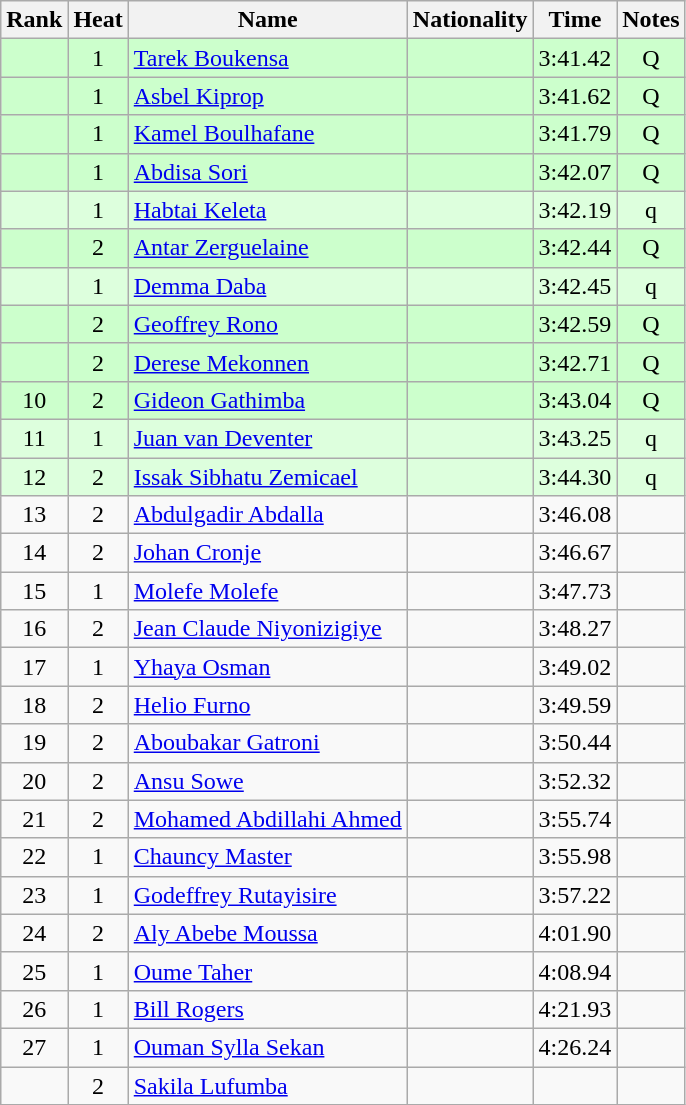<table class="wikitable sortable" style="text-align:center">
<tr>
<th>Rank</th>
<th>Heat</th>
<th>Name</th>
<th>Nationality</th>
<th>Time</th>
<th>Notes</th>
</tr>
<tr bgcolor=ccffcc>
<td></td>
<td>1</td>
<td align=left><a href='#'>Tarek Boukensa</a></td>
<td align=left></td>
<td>3:41.42</td>
<td>Q</td>
</tr>
<tr bgcolor=ccffcc>
<td></td>
<td>1</td>
<td align=left><a href='#'>Asbel Kiprop</a></td>
<td align=left></td>
<td>3:41.62</td>
<td>Q</td>
</tr>
<tr bgcolor=ccffcc>
<td></td>
<td>1</td>
<td align=left><a href='#'>Kamel Boulhafane</a></td>
<td align=left></td>
<td>3:41.79</td>
<td>Q</td>
</tr>
<tr bgcolor=ccffcc>
<td></td>
<td>1</td>
<td align=left><a href='#'>Abdisa Sori</a></td>
<td align=left></td>
<td>3:42.07</td>
<td>Q</td>
</tr>
<tr bgcolor=ddffdd>
<td></td>
<td>1</td>
<td align=left><a href='#'>Habtai Keleta</a></td>
<td align=left></td>
<td>3:42.19</td>
<td>q</td>
</tr>
<tr bgcolor=ccffcc>
<td></td>
<td>2</td>
<td align=left><a href='#'>Antar Zerguelaine</a></td>
<td align=left></td>
<td>3:42.44</td>
<td>Q</td>
</tr>
<tr bgcolor=ddffdd>
<td></td>
<td>1</td>
<td align=left><a href='#'>Demma Daba</a></td>
<td align=left></td>
<td>3:42.45</td>
<td>q</td>
</tr>
<tr bgcolor=ccffcc>
<td></td>
<td>2</td>
<td align=left><a href='#'>Geoffrey Rono</a></td>
<td align=left></td>
<td>3:42.59</td>
<td>Q</td>
</tr>
<tr bgcolor=ccffcc>
<td></td>
<td>2</td>
<td align=left><a href='#'>Derese Mekonnen</a></td>
<td align=left></td>
<td>3:42.71</td>
<td>Q</td>
</tr>
<tr bgcolor=ccffcc>
<td>10</td>
<td>2</td>
<td align=left><a href='#'>Gideon Gathimba</a></td>
<td align=left></td>
<td>3:43.04</td>
<td>Q</td>
</tr>
<tr bgcolor=ddffdd>
<td>11</td>
<td>1</td>
<td align=left><a href='#'>Juan van Deventer</a></td>
<td align=left></td>
<td>3:43.25</td>
<td>q</td>
</tr>
<tr bgcolor=ddffdd>
<td>12</td>
<td>2</td>
<td align=left><a href='#'>Issak Sibhatu Zemicael</a></td>
<td align=left></td>
<td>3:44.30</td>
<td>q</td>
</tr>
<tr>
<td>13</td>
<td>2</td>
<td align=left><a href='#'>Abdulgadir Abdalla</a></td>
<td align=left></td>
<td>3:46.08</td>
<td></td>
</tr>
<tr>
<td>14</td>
<td>2</td>
<td align=left><a href='#'>Johan Cronje</a></td>
<td align=left></td>
<td>3:46.67</td>
<td></td>
</tr>
<tr>
<td>15</td>
<td>1</td>
<td align=left><a href='#'>Molefe Molefe</a></td>
<td align=left></td>
<td>3:47.73</td>
<td></td>
</tr>
<tr>
<td>16</td>
<td>2</td>
<td align=left><a href='#'>Jean Claude Niyonizigiye</a></td>
<td align=left></td>
<td>3:48.27</td>
<td></td>
</tr>
<tr>
<td>17</td>
<td>1</td>
<td align=left><a href='#'>Yhaya Osman</a></td>
<td align=left></td>
<td>3:49.02</td>
<td></td>
</tr>
<tr>
<td>18</td>
<td>2</td>
<td align=left><a href='#'>Helio Furno</a></td>
<td align=left></td>
<td>3:49.59</td>
<td></td>
</tr>
<tr>
<td>19</td>
<td>2</td>
<td align=left><a href='#'>Aboubakar Gatroni</a></td>
<td align=left></td>
<td>3:50.44</td>
<td></td>
</tr>
<tr>
<td>20</td>
<td>2</td>
<td align=left><a href='#'>Ansu Sowe</a></td>
<td align=left></td>
<td>3:52.32</td>
<td></td>
</tr>
<tr>
<td>21</td>
<td>2</td>
<td align=left><a href='#'>Mohamed Abdillahi Ahmed</a></td>
<td align=left></td>
<td>3:55.74</td>
<td></td>
</tr>
<tr>
<td>22</td>
<td>1</td>
<td align=left><a href='#'>Chauncy Master</a></td>
<td align=left></td>
<td>3:55.98</td>
<td></td>
</tr>
<tr>
<td>23</td>
<td>1</td>
<td align=left><a href='#'>Godeffrey Rutayisire</a></td>
<td align=left></td>
<td>3:57.22</td>
<td></td>
</tr>
<tr>
<td>24</td>
<td>2</td>
<td align=left><a href='#'>Aly Abebe Moussa</a></td>
<td align=left></td>
<td>4:01.90</td>
<td></td>
</tr>
<tr>
<td>25</td>
<td>1</td>
<td align=left><a href='#'>Oume Taher</a></td>
<td align=left></td>
<td>4:08.94</td>
<td></td>
</tr>
<tr>
<td>26</td>
<td>1</td>
<td align=left><a href='#'>Bill Rogers</a></td>
<td align=left></td>
<td>4:21.93</td>
<td></td>
</tr>
<tr>
<td>27</td>
<td>1</td>
<td align=left><a href='#'>Ouman Sylla Sekan</a></td>
<td align=left></td>
<td>4:26.24</td>
<td></td>
</tr>
<tr>
<td></td>
<td>2</td>
<td align=left><a href='#'>Sakila Lufumba</a></td>
<td align=left></td>
<td></td>
<td></td>
</tr>
</table>
